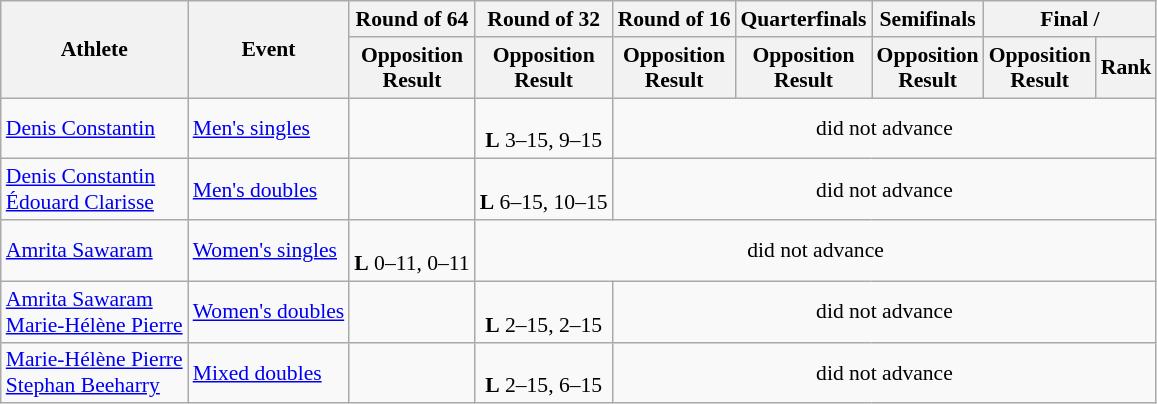<table class=wikitable style=font-size:90%;text-align:center>
<tr>
<th rowspan=2>Athlete</th>
<th rowspan=2>Event</th>
<th>Round of 64</th>
<th>Round of 32</th>
<th>Round of 16</th>
<th>Quarterfinals</th>
<th>Semifinals</th>
<th colspan=2>Final / </th>
</tr>
<tr>
<th>Opposition<br>Result</th>
<th>Opposition<br>Result</th>
<th>Opposition<br>Result</th>
<th>Opposition<br>Result</th>
<th>Opposition<br>Result</th>
<th>Opposition<br>Result</th>
<th>Rank</th>
</tr>
<tr>
<td align=left><a href='#'>Denis Constantin</a></td>
<td align=left><a href='#'>Men's singles</a></td>
<td></td>
<td><br><strong>L</strong> 3–15, 9–15</td>
<td colspan=6>did not advance</td>
</tr>
<tr>
<td align=left><a href='#'>Denis Constantin</a><br><a href='#'>Édouard Clarisse</a></td>
<td align=left><a href='#'>Men's doubles</a></td>
<td></td>
<td><br><strong>L</strong> 6–15, 10–15</td>
<td colspan=6>did not advance</td>
</tr>
<tr>
<td align=left><a href='#'>Amrita Sawaram</a></td>
<td align=left><a href='#'>Women's singles</a></td>
<td><br><strong>L</strong> 0–11, 0–11</td>
<td colspan=7>did not advance</td>
</tr>
<tr>
<td align=left><a href='#'>Amrita Sawaram</a><br><a href='#'>Marie-Hélène Pierre</a></td>
<td align=left><a href='#'>Women's doubles</a></td>
<td></td>
<td><br><strong>L</strong> 2–15, 2–15</td>
<td colspan=6>did not advance</td>
</tr>
<tr>
<td align=left><a href='#'>Marie-Hélène Pierre</a><br><a href='#'>Stephan Beeharry</a></td>
<td align=left><a href='#'>Mixed doubles</a></td>
<td></td>
<td><br><strong>L</strong> 2–15, 6–15</td>
<td colspan=6>did not advance</td>
</tr>
</table>
